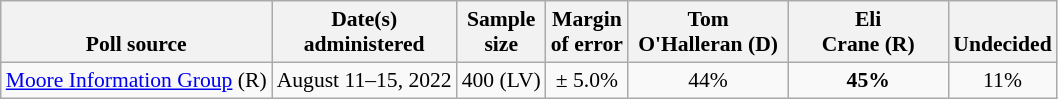<table class="wikitable" style="font-size:90%;text-align:center;">
<tr valign=bottom>
<th>Poll source</th>
<th>Date(s)<br>administered</th>
<th>Sample<br>size</th>
<th>Margin<br>of error</th>
<th style="width:100px;">Tom<br>O'Halleran (D)</th>
<th style="width:100px;">Eli<br>Crane (R)</th>
<th>Undecided</th>
</tr>
<tr>
<td style="text-align:left;"><a href='#'>Moore Information Group</a> (R)</td>
<td>August 11–15, 2022</td>
<td>400 (LV)</td>
<td>± 5.0%</td>
<td>44%</td>
<td><strong>45%</strong></td>
<td>11%</td>
</tr>
</table>
